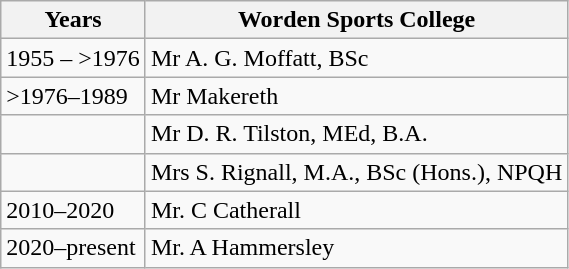<table class="wikitable">
<tr>
<th>Years</th>
<th>Worden Sports College</th>
</tr>
<tr>
<td>1955 – >1976</td>
<td>Mr A. G. Moffatt, BSc</td>
</tr>
<tr>
<td>>1976–1989</td>
<td>Mr Makereth</td>
</tr>
<tr>
<td></td>
<td>Mr D. R. Tilston, MEd, B.A.</td>
</tr>
<tr>
<td></td>
<td>Mrs S. Rignall, M.A., BSc (Hons.), NPQH</td>
</tr>
<tr>
<td>2010–2020</td>
<td>Mr. C Catherall</td>
</tr>
<tr>
<td>2020–present</td>
<td>Mr. A Hammersley </td>
</tr>
</table>
